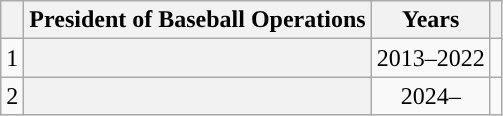<table class="wikitable sortable plainrowheaders" style="text-align:center">
<tr>
<th scope="col"></th>
<th scope="col">President of Baseball Operations</th>
<th scope="col">Years</th>
<th class="unsortable" scope="col"></th>
</tr>
<tr>
<td>1</td>
<th scope="row" style="text-align:center"></th>
<td>2013–2022</td>
<td></td>
</tr>
<tr>
<td>2</td>
<th scope="row" style="text-align:center"></th>
<td>2024–</td>
<td></td>
</tr>
</table>
